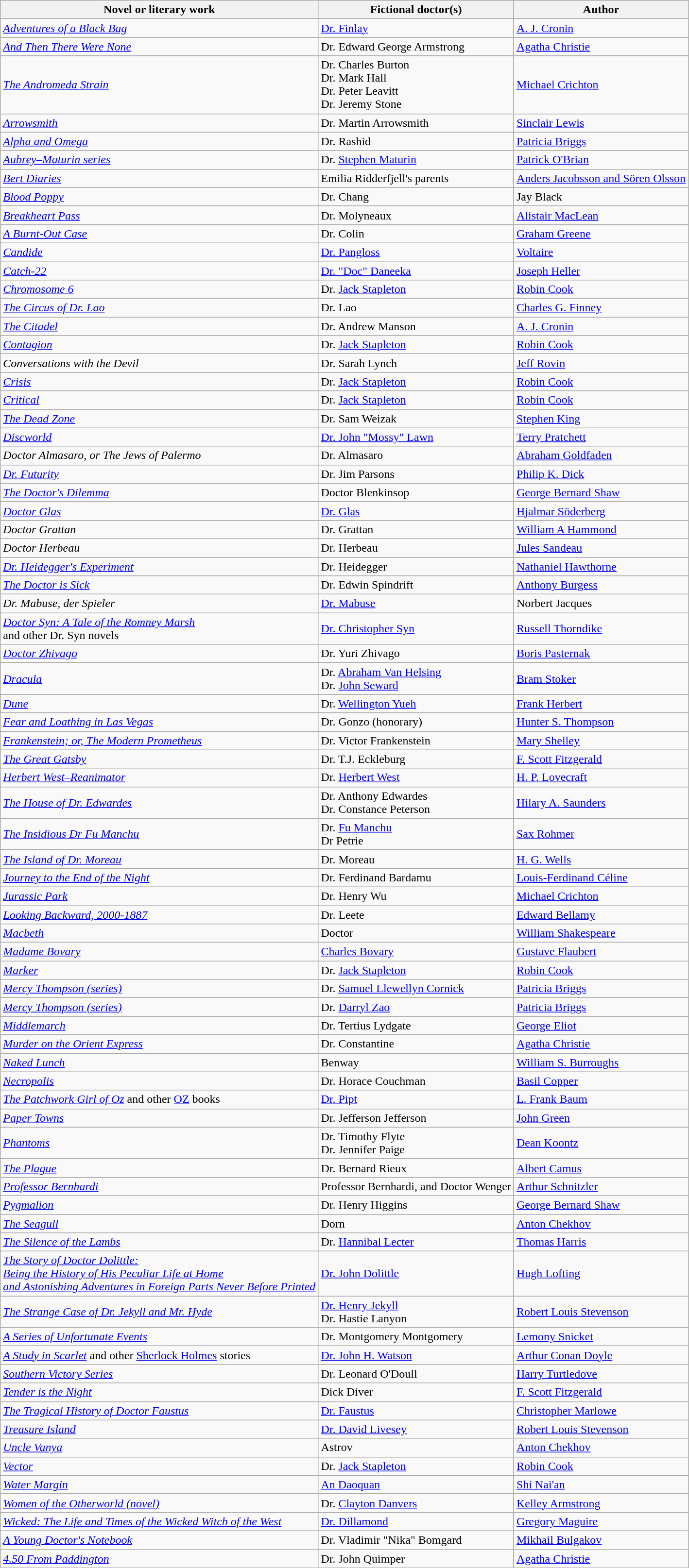<table class="wikitable">
<tr>
<th>Novel or literary work</th>
<th>Fictional doctor(s)</th>
<th>Author</th>
</tr>
<tr>
<td><em><a href='#'>Adventures of a Black Bag</a></em></td>
<td><a href='#'>Dr. Finlay</a></td>
<td><a href='#'>A. J. Cronin</a></td>
</tr>
<tr>
<td><em><a href='#'>And Then There Were None</a></em></td>
<td>Dr. Edward George Armstrong</td>
<td><a href='#'>Agatha Christie</a></td>
</tr>
<tr>
<td><em><a href='#'>The Andromeda Strain</a></em></td>
<td>Dr. Charles Burton<br>Dr. Mark Hall<br>Dr. Peter Leavitt<br>Dr. Jeremy Stone</td>
<td><a href='#'>Michael Crichton</a></td>
</tr>
<tr>
<td><em><a href='#'>Arrowsmith</a></em></td>
<td>Dr. Martin Arrowsmith</td>
<td><a href='#'>Sinclair Lewis</a></td>
</tr>
<tr>
<td><em><a href='#'>Alpha and Omega</a></em></td>
<td>Dr. Rashid</td>
<td><a href='#'>Patricia Briggs</a></td>
</tr>
<tr>
<td><em><a href='#'>Aubrey–Maturin series</a></em></td>
<td>Dr. <a href='#'>Stephen Maturin</a></td>
<td><a href='#'>Patrick O'Brian</a></td>
</tr>
<tr>
<td><em><a href='#'>Bert Diaries</a></em></td>
<td>Emilia Ridderfjell's parents</td>
<td><a href='#'>Anders Jacobsson and Sören Olsson</a></td>
</tr>
<tr>
<td><em><a href='#'>Blood Poppy</a></em></td>
<td>Dr. Chang</td>
<td>Jay Black</td>
</tr>
<tr>
<td><em><a href='#'>Breakheart Pass</a></em></td>
<td>Dr. Molyneaux</td>
<td><a href='#'>Alistair MacLean</a></td>
</tr>
<tr>
<td><em><a href='#'>A Burnt-Out Case</a></em></td>
<td>Dr. Colin</td>
<td><a href='#'>Graham Greene</a></td>
</tr>
<tr>
<td><em><a href='#'>Candide</a></em></td>
<td><a href='#'>Dr. Pangloss</a></td>
<td><a href='#'>Voltaire</a></td>
</tr>
<tr>
<td><em><a href='#'>Catch-22</a></em></td>
<td><a href='#'>Dr. "Doc" Daneeka</a></td>
<td><a href='#'>Joseph Heller</a></td>
</tr>
<tr>
<td><em><a href='#'>Chromosome 6</a></em></td>
<td>Dr. <a href='#'>Jack Stapleton</a></td>
<td><a href='#'>Robin Cook</a></td>
</tr>
<tr>
<td><em><a href='#'>The Circus of Dr. Lao</a></em></td>
<td>Dr. Lao</td>
<td><a href='#'>Charles G. Finney</a></td>
</tr>
<tr>
<td><em><a href='#'>The Citadel</a></em></td>
<td>Dr. Andrew Manson</td>
<td><a href='#'>A. J. Cronin</a></td>
</tr>
<tr>
<td><em><a href='#'>Contagion</a></em></td>
<td>Dr. <a href='#'>Jack Stapleton</a></td>
<td><a href='#'>Robin Cook</a></td>
</tr>
<tr>
<td><em>Conversations with the Devil</em></td>
<td>Dr. Sarah Lynch</td>
<td><a href='#'>Jeff Rovin</a></td>
</tr>
<tr>
<td><em><a href='#'>Crisis</a></em></td>
<td>Dr. <a href='#'>Jack Stapleton</a></td>
<td><a href='#'>Robin Cook</a></td>
</tr>
<tr>
<td><em><a href='#'>Critical</a></em></td>
<td>Dr. <a href='#'>Jack Stapleton</a></td>
<td><a href='#'>Robin Cook</a></td>
</tr>
<tr>
<td><em><a href='#'>The Dead Zone</a></em></td>
<td>Dr. Sam Weizak</td>
<td><a href='#'>Stephen King</a></td>
</tr>
<tr>
<td><em><a href='#'>Discworld</a></em></td>
<td><a href='#'>Dr. John "Mossy" Lawn</a></td>
<td><a href='#'>Terry Pratchett</a></td>
</tr>
<tr>
<td><em>Doctor Almasaro, or The Jews of Palermo</em></td>
<td>Dr. Almasaro</td>
<td><a href='#'>Abraham Goldfaden</a></td>
</tr>
<tr>
<td><em><a href='#'>Dr. Futurity</a></em></td>
<td>Dr. Jim Parsons</td>
<td><a href='#'>Philip K. Dick</a></td>
</tr>
<tr>
<td><em><a href='#'>The Doctor's Dilemma</a></em></td>
<td>Doctor Blenkinsop</td>
<td><a href='#'>George Bernard Shaw</a></td>
</tr>
<tr>
<td><em><a href='#'>Doctor Glas</a></em></td>
<td><a href='#'>Dr. Glas</a></td>
<td><a href='#'>Hjalmar Söderberg</a></td>
</tr>
<tr>
<td><em>Doctor Grattan</em></td>
<td>Dr. Grattan</td>
<td><a href='#'>William A Hammond</a></td>
</tr>
<tr>
<td><em>Doctor Herbeau</em></td>
<td>Dr. Herbeau</td>
<td><a href='#'>Jules Sandeau</a></td>
</tr>
<tr>
<td><em><a href='#'>Dr. Heidegger's Experiment</a></em></td>
<td>Dr. Heidegger</td>
<td><a href='#'>Nathaniel Hawthorne</a></td>
</tr>
<tr>
<td><em><a href='#'>The Doctor is Sick</a></em></td>
<td>Dr. Edwin Spindrift</td>
<td><a href='#'>Anthony Burgess</a></td>
</tr>
<tr>
<td><em>Dr. Mabuse, der Spieler</em></td>
<td><a href='#'>Dr. Mabuse</a></td>
<td>Norbert Jacques</td>
</tr>
<tr>
<td><em><a href='#'>Doctor Syn: A Tale of the Romney Marsh</a></em><br>and other Dr. Syn novels</td>
<td><a href='#'>Dr. Christopher Syn</a></td>
<td><a href='#'>Russell Thorndike</a></td>
</tr>
<tr>
<td><em><a href='#'>Doctor Zhivago</a></em></td>
<td>Dr. Yuri Zhivago</td>
<td><a href='#'>Boris Pasternak</a></td>
</tr>
<tr>
<td><em><a href='#'>Dracula</a></em></td>
<td>Dr. <a href='#'>Abraham Van Helsing</a><br>Dr. <a href='#'>John Seward</a><br></td>
<td><a href='#'>Bram Stoker</a></td>
</tr>
<tr>
<td><em><a href='#'>Dune</a></em></td>
<td>Dr. <a href='#'>Wellington Yueh</a></td>
<td><a href='#'>Frank Herbert</a></td>
</tr>
<tr>
<td><em><a href='#'>Fear and Loathing in Las Vegas</a></em></td>
<td>Dr. Gonzo (honorary)</td>
<td><a href='#'>Hunter S. Thompson</a></td>
</tr>
<tr>
<td><em><a href='#'>Frankenstein; or, The Modern Prometheus</a></em></td>
<td>Dr. Victor Frankenstein</td>
<td><a href='#'>Mary Shelley</a></td>
</tr>
<tr>
<td><em><a href='#'>The Great Gatsby</a></em></td>
<td>Dr. T.J. Eckleburg</td>
<td><a href='#'>F. Scott Fitzgerald</a></td>
</tr>
<tr>
<td><em><a href='#'>Herbert West–Reanimator</a></em></td>
<td>Dr. <a href='#'>Herbert West</a></td>
<td><a href='#'>H. P. Lovecraft</a></td>
</tr>
<tr>
<td><em><a href='#'>The House of Dr. Edwardes</a></em></td>
<td>Dr. Anthony Edwardes<br>Dr. Constance Peterson</td>
<td><a href='#'>Hilary A. Saunders</a></td>
</tr>
<tr>
<td><em><a href='#'>The Insidious Dr Fu Manchu</a></em></td>
<td>Dr. <a href='#'>Fu Manchu</a><br>Dr Petrie</td>
<td><a href='#'>Sax Rohmer</a></td>
</tr>
<tr>
<td><em><a href='#'>The Island of Dr. Moreau</a></em></td>
<td>Dr. Moreau</td>
<td><a href='#'>H. G. Wells</a></td>
</tr>
<tr>
<td><em><a href='#'>Journey to the End of the Night</a></em></td>
<td>Dr. Ferdinand Bardamu</td>
<td><a href='#'>Louis-Ferdinand Céline</a></td>
</tr>
<tr>
<td><em><a href='#'>Jurassic Park</a></em></td>
<td>Dr. Henry Wu</td>
<td><a href='#'>Michael Crichton</a></td>
</tr>
<tr>
<td><em><a href='#'>Looking Backward, 2000-1887</a></em></td>
<td>Dr. Leete</td>
<td><a href='#'>Edward Bellamy</a></td>
</tr>
<tr>
<td><em><a href='#'>Macbeth</a></em></td>
<td>Doctor</td>
<td><a href='#'>William Shakespeare</a></td>
</tr>
<tr>
<td><em><a href='#'>Madame Bovary</a></em></td>
<td><a href='#'>Charles Bovary</a></td>
<td><a href='#'>Gustave Flaubert</a></td>
</tr>
<tr>
<td><em><a href='#'>Marker</a></em></td>
<td>Dr. <a href='#'>Jack Stapleton</a></td>
<td><a href='#'>Robin Cook</a></td>
</tr>
<tr>
<td><em><a href='#'>Mercy Thompson (series)</a></em></td>
<td>Dr. <a href='#'>Samuel Llewellyn Cornick</a></td>
<td><a href='#'>Patricia Briggs</a></td>
</tr>
<tr>
<td><em><a href='#'>Mercy Thompson (series)</a></em></td>
<td>Dr. <a href='#'>Darryl Zao</a></td>
<td><a href='#'>Patricia Briggs</a></td>
</tr>
<tr>
<td><em><a href='#'>Middlemarch</a></em></td>
<td>Dr. Tertius Lydgate</td>
<td><a href='#'>George Eliot</a></td>
</tr>
<tr>
<td><em><a href='#'>Murder on the Orient Express</a></em></td>
<td>Dr. Constantine</td>
<td><a href='#'>Agatha Christie</a></td>
</tr>
<tr>
<td><em><a href='#'>Naked Lunch</a></em></td>
<td Dr. Benway>Benway</td>
<td><a href='#'>William S. Burroughs</a></td>
</tr>
<tr>
<td><em><a href='#'>Necropolis</a></em></td>
<td>Dr. Horace Couchman</td>
<td><a href='#'>Basil Copper</a></td>
</tr>
<tr>
<td><em><a href='#'>The Patchwork Girl of Oz</a></em> and other <a href='#'>OZ</a> books</td>
<td><a href='#'>Dr. Pipt</a></td>
<td><a href='#'>L. Frank Baum</a></td>
</tr>
<tr>
<td><em><a href='#'>Paper Towns</a></em></td>
<td>Dr. Jefferson Jefferson</td>
<td><a href='#'>John Green</a></td>
</tr>
<tr>
<td><em><a href='#'>Phantoms</a></em></td>
<td>Dr. Timothy Flyte<br>Dr. Jennifer Paige<br></td>
<td><a href='#'>Dean Koontz</a></td>
</tr>
<tr>
<td><em><a href='#'>The Plague</a></em></td>
<td>Dr. Bernard Rieux</td>
<td><a href='#'>Albert Camus</a></td>
</tr>
<tr>
<td><em><a href='#'>Professor Bernhardi</a></em></td>
<td>Professor Bernhardi, and Doctor Wenger</td>
<td><a href='#'>Arthur Schnitzler</a></td>
</tr>
<tr>
<td><em><a href='#'>Pygmalion</a></em></td>
<td>Dr. Henry Higgins</td>
<td><a href='#'>George Bernard Shaw</a></td>
</tr>
<tr>
<td><em><a href='#'>The Seagull</a></em></td>
<td>Dorn</td>
<td><a href='#'>Anton Chekhov</a></td>
</tr>
<tr>
<td><em><a href='#'>The Silence of the Lambs</a></em></td>
<td>Dr. <a href='#'>Hannibal Lecter</a></td>
<td><a href='#'>Thomas Harris</a></td>
</tr>
<tr>
<td><em><a href='#'>The Story of Doctor Dolittle:<br>Being the History of His Peculiar Life at Home<br>and Astonishing Adventures in Foreign Parts Never Before Printed</a></em></td>
<td><a href='#'>Dr. John Dolittle</a></td>
<td><a href='#'>Hugh Lofting</a></td>
</tr>
<tr>
<td><em><a href='#'>The Strange Case of Dr. Jekyll and Mr. Hyde</a></em></td>
<td><a href='#'>Dr. Henry Jekyll</a><br>Dr. Hastie Lanyon</td>
<td><a href='#'>Robert Louis Stevenson</a></td>
</tr>
<tr>
<td><em><a href='#'>A Series of Unfortunate Events</a></em></td>
<td>Dr. Montgomery Montgomery</td>
<td><a href='#'>Lemony Snicket</a></td>
</tr>
<tr>
<td><em><a href='#'>A Study in Scarlet</a></em> and other <a href='#'>Sherlock Holmes</a> stories</td>
<td><a href='#'>Dr. John H. Watson</a></td>
<td><a href='#'>Arthur Conan Doyle</a></td>
</tr>
<tr>
<td><em><a href='#'>Southern Victory Series</a></em></td>
<td>Dr. Leonard O'Doull</td>
<td><a href='#'>Harry Turtledove</a></td>
</tr>
<tr>
<td><em><a href='#'>Tender is the Night</a></em></td>
<td>Dick Diver</td>
<td><a href='#'>F. Scott Fitzgerald</a></td>
</tr>
<tr>
<td><em><a href='#'>The Tragical History of Doctor Faustus</a></em></td>
<td><a href='#'>Dr. Faustus</a></td>
<td><a href='#'>Christopher Marlowe</a></td>
</tr>
<tr>
<td><em><a href='#'>Treasure Island</a></em></td>
<td><a href='#'>Dr. David Livesey</a></td>
<td><a href='#'>Robert Louis Stevenson</a></td>
</tr>
<tr>
<td><em><a href='#'>Uncle Vanya</a></em></td>
<td>Astrov</td>
<td><a href='#'>Anton Chekhov</a></td>
</tr>
<tr>
<td><em><a href='#'>Vector</a></em></td>
<td>Dr. <a href='#'>Jack Stapleton</a></td>
<td><a href='#'>Robin Cook</a></td>
</tr>
<tr>
<td><em><a href='#'>Water Margin</a></em></td>
<td><a href='#'>An Daoquan</a></td>
<td><a href='#'>Shi Nai'an</a></td>
</tr>
<tr>
<td><em><a href='#'>Women of the Otherworld (novel)</a></em></td>
<td>Dr. <a href='#'>Clayton Danvers</a></td>
<td><a href='#'>Kelley Armstrong</a></td>
</tr>
<tr>
<td><em><a href='#'>Wicked: The Life and Times of the Wicked Witch of the West</a></em></td>
<td><a href='#'>Dr. Dillamond</a></td>
<td><a href='#'>Gregory Maguire</a></td>
</tr>
<tr>
<td><em><a href='#'>A Young Doctor's Notebook</a></em></td>
<td>Dr. Vladimir "Nika" Bomgard</td>
<td><a href='#'>Mikhail Bulgakov</a></td>
</tr>
<tr>
<td><em><a href='#'>4.50 From Paddington</a></em></td>
<td>Dr. John Quimper</td>
<td><a href='#'>Agatha Christie</a></td>
</tr>
</table>
